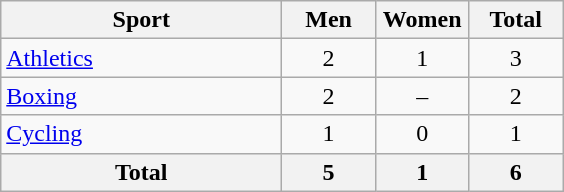<table class="wikitable sortable" style="text-align:center;">
<tr>
<th width=180>Sport</th>
<th width=55>Men</th>
<th width=55>Women</th>
<th width=55>Total</th>
</tr>
<tr>
<td align=left><a href='#'>Athletics</a></td>
<td>2</td>
<td>1</td>
<td>3</td>
</tr>
<tr>
<td align=left><a href='#'>Boxing</a></td>
<td>2</td>
<td>–</td>
<td>2</td>
</tr>
<tr>
<td align=left><a href='#'>Cycling</a></td>
<td>1</td>
<td>0</td>
<td>1</td>
</tr>
<tr>
<th>Total</th>
<th>5</th>
<th>1</th>
<th>6</th>
</tr>
</table>
